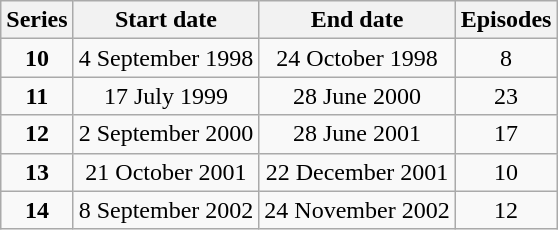<table class="wikitable" style="text-align:center;">
<tr>
<th>Series</th>
<th>Start date</th>
<th>End date</th>
<th>Episodes</th>
</tr>
<tr>
<td><strong>10</strong></td>
<td>4 September 1998</td>
<td>24 October 1998</td>
<td>8</td>
</tr>
<tr>
<td><strong>11</strong></td>
<td>17 July 1999</td>
<td>28 June 2000</td>
<td>23</td>
</tr>
<tr>
<td><strong>12</strong></td>
<td>2 September 2000</td>
<td>28 June 2001</td>
<td>17</td>
</tr>
<tr>
<td><strong>13</strong></td>
<td>21 October 2001</td>
<td>22 December 2001</td>
<td>10</td>
</tr>
<tr>
<td><strong>14</strong></td>
<td>8 September 2002</td>
<td>24 November 2002</td>
<td>12</td>
</tr>
</table>
